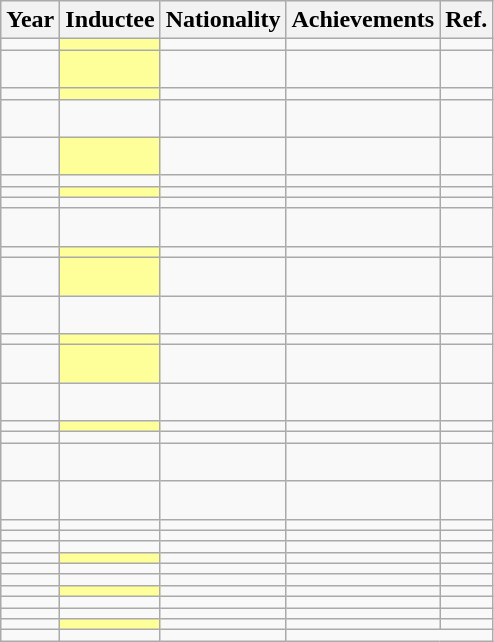<table class="wikitable sortable" style="text-align:left">
<tr>
<th>Year</th>
<th>Inductee</th>
<th>Nationality</th>
<th class="unsortable">Achievements</th>
<th class="unsortable">Ref.</th>
</tr>
<tr>
<td></td>
<td style="background:#ff9;"></td>
<td></td>
<td></td>
<td></td>
</tr>
<tr>
<td></td>
<td style="background:#ff9;"></td>
<td><br></td>
<td></td>
<td></td>
</tr>
<tr>
<td></td>
<td style="background:#ff9;"></td>
<td></td>
<td></td>
<td></td>
</tr>
<tr>
<td></td>
<td></td>
<td><br></td>
<td></td>
<td></td>
</tr>
<tr>
<td></td>
<td style="background:#ff9;"></td>
<td><br></td>
<td></td>
<td></td>
</tr>
<tr>
<td></td>
<td></td>
<td></td>
<td></td>
<td></td>
</tr>
<tr>
<td></td>
<td style="background:#ff9;"></td>
<td></td>
<td></td>
<td></td>
</tr>
<tr>
<td></td>
<td></td>
<td></td>
<td></td>
<td></td>
</tr>
<tr>
<td></td>
<td></td>
<td><br></td>
<td></td>
<td></td>
</tr>
<tr>
<td></td>
<td style="background:#ff9;"></td>
<td></td>
<td></td>
<td></td>
</tr>
<tr>
<td></td>
<td style="background:#ff9;"></td>
<td><br></td>
<td></td>
<td></td>
</tr>
<tr>
<td></td>
<td></td>
<td><br></td>
<td></td>
<td></td>
</tr>
<tr>
<td></td>
<td style="background:#ff9;"></td>
<td></td>
<td></td>
<td></td>
</tr>
<tr>
<td></td>
<td style="background:#ff9;"></td>
<td><br></td>
<td></td>
<td></td>
</tr>
<tr>
<td></td>
<td></td>
<td><br></td>
<td></td>
<td></td>
</tr>
<tr>
<td></td>
<td style="background:#ff9;"></td>
<td></td>
<td></td>
<td></td>
</tr>
<tr>
<td></td>
<td></td>
<td></td>
<td></td>
<td></td>
</tr>
<tr>
<td></td>
<td></td>
<td><br></td>
<td></td>
<td></td>
</tr>
<tr>
<td></td>
<td></td>
<td><br></td>
<td></td>
<td></td>
</tr>
<tr>
<td></td>
<td></td>
<td></td>
<td></td>
<td></td>
</tr>
<tr>
<td></td>
<td></td>
<td></td>
<td></td>
<td></td>
</tr>
<tr>
<td></td>
<td></td>
<td></td>
<td></td>
<td></td>
</tr>
<tr>
<td></td>
<td style="background:#ff9;"></td>
<td></td>
<td></td>
<td></td>
</tr>
<tr>
<td></td>
<td></td>
<td></td>
<td></td>
<td></td>
</tr>
<tr>
<td></td>
<td></td>
<td></td>
<td></td>
<td></td>
</tr>
<tr>
<td></td>
<td style="background:#ff9;"></td>
<td></td>
<td></td>
<td></td>
</tr>
<tr>
<td></td>
<td></td>
<td></td>
<td></td>
<td></td>
</tr>
<tr>
<td></td>
<td></td>
<td></td>
<td></td>
<td></td>
</tr>
<tr>
<td></td>
<td style="background:#ff9;"></td>
<td></td>
<td {{smalldiv></td>
<td></td>
</tr>
<tr>
<td></td>
<td></td>
<td></td>
</tr>
</table>
